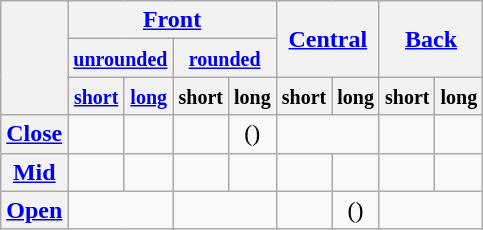<table class="wikitable" style=text-align:center>
<tr>
<th rowspan="3"></th>
<th colspan="4"><a href='#'>Front</a></th>
<th rowspan="2" colspan="2"><a href='#'>Central</a></th>
<th rowspan="2" colspan="2"><a href='#'>Back</a></th>
</tr>
<tr>
<th colspan="2"><small><a href='#'>unrounded</a></small></th>
<th colspan="2"><small><a href='#'>rounded</a></small></th>
</tr>
<tr>
<th><small><a href='#'>short</a></small></th>
<th><small><a href='#'>long</a></small></th>
<th><small>short</small></th>
<th><small>long</small></th>
<th><small>short</small></th>
<th><small>long</small></th>
<th><small>short</small></th>
<th><small>long</small></th>
</tr>
<tr>
<th><a href='#'>Close</a></th>
<td></td>
<td></td>
<td></td>
<td>()</td>
<td colspan="2"></td>
<td></td>
<td></td>
</tr>
<tr>
<th><a href='#'>Mid</a></th>
<td></td>
<td></td>
<td></td>
<td></td>
<td></td>
<td></td>
<td></td>
<td></td>
</tr>
<tr>
<th><a href='#'>Open</a></th>
<td colspan="2"></td>
<td colspan="2"></td>
<td></td>
<td>()</td>
<td colspan="2"></td>
</tr>
</table>
